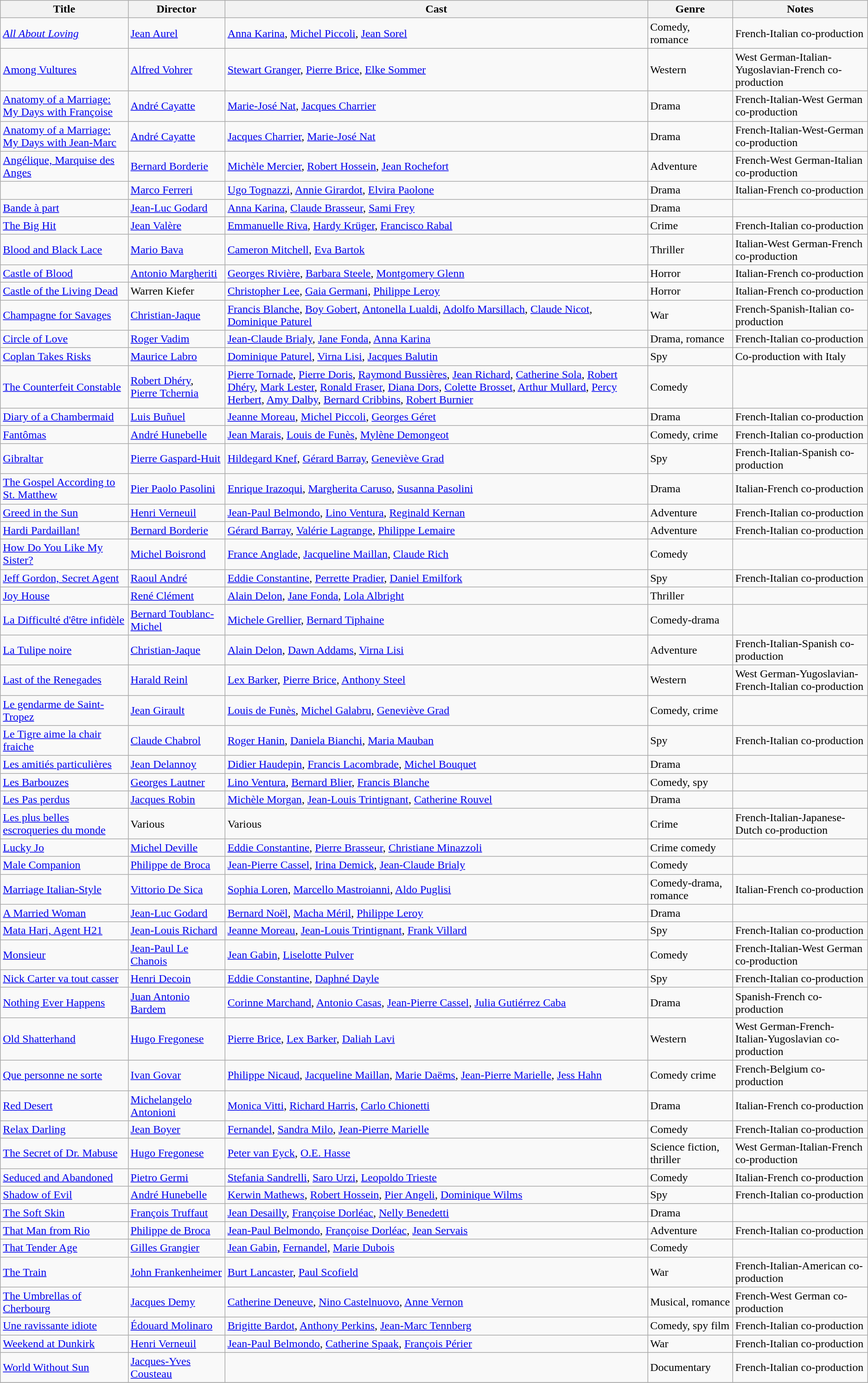<table class="wikitable sortable">
<tr>
<th>Title</th>
<th>Director</th>
<th>Cast</th>
<th>Genre</th>
<th>Notes</th>
</tr>
<tr>
<td><em><a href='#'>All About Loving</a><strong></td>
<td><a href='#'>Jean Aurel</a></td>
<td><a href='#'>Anna Karina</a>, <a href='#'>Michel Piccoli</a>, <a href='#'>Jean Sorel</a></td>
<td>Comedy, romance</td>
<td>French-Italian co-production</td>
</tr>
<tr>
<td></em><a href='#'>Among Vultures</a><em></td>
<td><a href='#'>Alfred Vohrer</a></td>
<td><a href='#'>Stewart Granger</a>, <a href='#'>Pierre Brice</a>, <a href='#'>Elke Sommer</a></td>
<td>Western</td>
<td>West German-Italian-Yugoslavian-French co-production</td>
</tr>
<tr>
<td></em><a href='#'>Anatomy of a Marriage: My Days with Françoise</a><em></td>
<td><a href='#'>André Cayatte</a></td>
<td><a href='#'>Marie-José Nat</a>, <a href='#'>Jacques Charrier</a></td>
<td>Drama</td>
<td>French-Italian-West German co-production</td>
</tr>
<tr>
<td></em><a href='#'>Anatomy of a Marriage: My Days with Jean-Marc</a><em></td>
<td><a href='#'>André Cayatte</a></td>
<td><a href='#'>Jacques Charrier</a>, <a href='#'>Marie-José Nat</a></td>
<td>Drama</td>
<td>French-Italian-West-German co-production</td>
</tr>
<tr>
<td></em><a href='#'>Angélique, Marquise des Anges</a><em></td>
<td><a href='#'>Bernard Borderie</a></td>
<td><a href='#'>Michèle Mercier</a>, <a href='#'>Robert Hossein</a>, <a href='#'>Jean Rochefort</a></td>
<td>Adventure</td>
<td>French-West German-Italian co-production</td>
</tr>
<tr>
<td></td>
<td><a href='#'>Marco Ferreri</a></td>
<td><a href='#'>Ugo Tognazzi</a>, <a href='#'>Annie Girardot</a>, <a href='#'>Elvira Paolone</a></td>
<td>Drama</td>
<td>Italian-French co-production</td>
</tr>
<tr>
<td></em><a href='#'>Bande à part</a><em></td>
<td><a href='#'>Jean-Luc Godard</a></td>
<td><a href='#'>Anna Karina</a>, <a href='#'>Claude Brasseur</a>, <a href='#'>Sami Frey</a></td>
<td>Drama</td>
<td></td>
</tr>
<tr>
<td></em><a href='#'>The Big Hit</a><em></td>
<td><a href='#'>Jean Valère</a></td>
<td><a href='#'>Emmanuelle Riva</a>, <a href='#'>Hardy Krüger</a>, <a href='#'>Francisco Rabal</a></td>
<td>Crime</td>
<td>French-Italian co-production</td>
</tr>
<tr>
<td></em><a href='#'>Blood and Black Lace</a><em></td>
<td><a href='#'>Mario Bava</a></td>
<td><a href='#'>Cameron Mitchell</a>, <a href='#'>Eva Bartok</a></td>
<td>Thriller</td>
<td>Italian-West German-French co-production</td>
</tr>
<tr>
<td></em><a href='#'>Castle of Blood</a><em></td>
<td><a href='#'>Antonio Margheriti</a></td>
<td><a href='#'>Georges Rivière</a>, <a href='#'>Barbara Steele</a>, <a href='#'>Montgomery Glenn</a></td>
<td>Horror</td>
<td>Italian-French co-production</td>
</tr>
<tr>
<td></em><a href='#'>Castle of the Living Dead</a><em></td>
<td>Warren Kiefer</td>
<td><a href='#'>Christopher Lee</a>, <a href='#'>Gaia Germani</a>, <a href='#'>Philippe Leroy</a></td>
<td>Horror</td>
<td>Italian-French co-production</td>
</tr>
<tr>
<td></em><a href='#'>Champagne for Savages</a><em></td>
<td><a href='#'>Christian-Jaque</a></td>
<td><a href='#'>Francis Blanche</a>, <a href='#'>Boy Gobert</a>, <a href='#'>Antonella Lualdi</a>, <a href='#'>Adolfo Marsillach</a>, <a href='#'>Claude Nicot</a>, <a href='#'>Dominique Paturel</a></td>
<td>War</td>
<td>French-Spanish-Italian co-production</td>
</tr>
<tr>
<td></em><a href='#'>Circle of Love</a><em></td>
<td><a href='#'>Roger Vadim</a></td>
<td><a href='#'>Jean-Claude Brialy</a>, <a href='#'>Jane Fonda</a>, <a href='#'>Anna Karina</a></td>
<td>Drama, romance</td>
<td>French-Italian co-production</td>
</tr>
<tr>
<td></em><a href='#'>Coplan Takes Risks</a><em></td>
<td><a href='#'>Maurice Labro</a></td>
<td><a href='#'>Dominique Paturel</a>, <a href='#'>Virna Lisi</a>, <a href='#'>Jacques Balutin</a></td>
<td>Spy</td>
<td>Co-production with Italy</td>
</tr>
<tr>
<td></em><a href='#'>The Counterfeit Constable</a><em></td>
<td><a href='#'>Robert Dhéry</a>, <a href='#'>Pierre Tchernia</a></td>
<td><a href='#'>Pierre Tornade</a>, <a href='#'>Pierre Doris</a>, <a href='#'>Raymond Bussières</a>, <a href='#'>Jean Richard</a>, <a href='#'>Catherine Sola</a>, <a href='#'>Robert Dhéry</a>, <a href='#'>Mark Lester</a>, <a href='#'>Ronald Fraser</a>, <a href='#'>Diana Dors</a>, <a href='#'>Colette Brosset</a>, <a href='#'>Arthur Mullard</a>, <a href='#'>Percy Herbert</a>, <a href='#'>Amy Dalby</a>, <a href='#'>Bernard Cribbins</a>, <a href='#'>Robert Burnier</a></td>
<td>Comedy</td>
<td></td>
</tr>
<tr>
<td></em><a href='#'>Diary of a Chambermaid</a><em></td>
<td><a href='#'>Luis Buñuel</a></td>
<td><a href='#'>Jeanne Moreau</a>, <a href='#'>Michel Piccoli</a>, <a href='#'>Georges Géret</a></td>
<td>Drama</td>
<td>French-Italian co-production</td>
</tr>
<tr>
<td></em><a href='#'>Fantômas</a><em></td>
<td><a href='#'>André Hunebelle</a></td>
<td><a href='#'>Jean Marais</a>, <a href='#'>Louis de Funès</a>, <a href='#'>Mylène Demongeot</a></td>
<td>Comedy, crime</td>
<td>French-Italian co-production</td>
</tr>
<tr>
<td></em><a href='#'>Gibraltar</a><em></td>
<td><a href='#'>Pierre Gaspard-Huit</a></td>
<td><a href='#'>Hildegard Knef</a>, <a href='#'>Gérard Barray</a>, <a href='#'>Geneviève Grad</a></td>
<td>Spy</td>
<td>French-Italian-Spanish co-production</td>
</tr>
<tr>
<td></em><a href='#'>The Gospel According to St. Matthew</a><em></td>
<td><a href='#'>Pier Paolo Pasolini</a></td>
<td><a href='#'>Enrique Irazoqui</a>, <a href='#'>Margherita Caruso</a>, <a href='#'>Susanna Pasolini</a></td>
<td>Drama</td>
<td>Italian-French co-production</td>
</tr>
<tr>
<td></em><a href='#'>Greed in the Sun</a><em></td>
<td><a href='#'>Henri Verneuil</a></td>
<td><a href='#'>Jean-Paul Belmondo</a>, <a href='#'>Lino Ventura</a>, <a href='#'>Reginald Kernan</a></td>
<td>Adventure</td>
<td>French-Italian co-production</td>
</tr>
<tr>
<td></em><a href='#'>Hardi Pardaillan!</a><em></td>
<td><a href='#'>Bernard Borderie</a></td>
<td><a href='#'>Gérard Barray</a>, <a href='#'>Valérie Lagrange</a>, <a href='#'>Philippe Lemaire</a></td>
<td>Adventure</td>
<td>French-Italian co-production</td>
</tr>
<tr>
<td></em><a href='#'>How Do You Like My Sister?</a><em></td>
<td><a href='#'>Michel Boisrond</a></td>
<td><a href='#'>France Anglade</a>, <a href='#'>Jacqueline Maillan</a>, <a href='#'>Claude Rich</a></td>
<td>Comedy</td>
<td></td>
</tr>
<tr>
<td></em><a href='#'>Jeff Gordon, Secret Agent</a><em></td>
<td><a href='#'>Raoul André</a></td>
<td><a href='#'>Eddie Constantine</a>, <a href='#'>Perrette Pradier</a>, <a href='#'>Daniel Emilfork</a></td>
<td>Spy</td>
<td>French-Italian co-production</td>
</tr>
<tr>
<td></em><a href='#'>Joy House</a><em></td>
<td><a href='#'>René Clément</a></td>
<td><a href='#'>Alain Delon</a>, <a href='#'>Jane Fonda</a>, <a href='#'>Lola Albright</a></td>
<td>Thriller</td>
<td></td>
</tr>
<tr>
<td></em><a href='#'>La Difficulté d'être infidèle</a><em></td>
<td><a href='#'>Bernard Toublanc-Michel</a></td>
<td><a href='#'>Michele Grellier</a>, <a href='#'>Bernard Tiphaine</a></td>
<td>Comedy-drama</td>
<td></td>
</tr>
<tr>
<td></em><a href='#'>La Tulipe noire</a><em></td>
<td><a href='#'>Christian-Jaque</a></td>
<td><a href='#'>Alain Delon</a>, <a href='#'>Dawn Addams</a>, <a href='#'>Virna Lisi</a></td>
<td>Adventure</td>
<td>French-Italian-Spanish co-production</td>
</tr>
<tr>
<td></em><a href='#'>Last of the Renegades</a><em></td>
<td><a href='#'>Harald Reinl</a></td>
<td><a href='#'>Lex Barker</a>, <a href='#'>Pierre Brice</a>, <a href='#'>Anthony Steel</a></td>
<td>Western</td>
<td>West German-Yugoslavian-French-Italian co-production</td>
</tr>
<tr>
<td></em><a href='#'>Le gendarme de Saint-Tropez</a><em></td>
<td><a href='#'>Jean Girault</a></td>
<td><a href='#'>Louis de Funès</a>, <a href='#'>Michel Galabru</a>, <a href='#'>Geneviève Grad</a></td>
<td>Comedy, crime</td>
<td></td>
</tr>
<tr>
<td></em><a href='#'>Le Tigre aime la chair fraiche</a><em></td>
<td><a href='#'>Claude Chabrol</a></td>
<td><a href='#'>Roger Hanin</a>, <a href='#'>Daniela Bianchi</a>, <a href='#'>Maria Mauban</a></td>
<td>Spy</td>
<td>French-Italian co-production</td>
</tr>
<tr>
<td></em><a href='#'>Les amitiés particulières</a><em></td>
<td><a href='#'>Jean Delannoy</a></td>
<td><a href='#'>Didier Haudepin</a>, <a href='#'>Francis Lacombrade</a>, <a href='#'>Michel Bouquet</a></td>
<td>Drama</td>
<td></td>
</tr>
<tr>
<td></em><a href='#'>Les Barbouzes</a><em></td>
<td><a href='#'>Georges Lautner</a></td>
<td><a href='#'>Lino Ventura</a>, <a href='#'>Bernard Blier</a>, <a href='#'>Francis Blanche</a></td>
<td>Comedy, spy</td>
<td></td>
</tr>
<tr>
<td></em><a href='#'>Les Pas perdus</a><em></td>
<td><a href='#'>Jacques Robin</a></td>
<td><a href='#'>Michèle Morgan</a>, <a href='#'>Jean-Louis Trintignant</a>, <a href='#'>Catherine Rouvel</a></td>
<td>Drama</td>
<td></td>
</tr>
<tr>
<td></em><a href='#'>Les plus belles escroqueries du monde</a><em></td>
<td>Various</td>
<td>Various</td>
<td>Crime</td>
<td>French-Italian-Japanese-Dutch co-production</td>
</tr>
<tr>
<td></em><a href='#'>Lucky Jo</a><em></td>
<td><a href='#'>Michel Deville</a></td>
<td><a href='#'>Eddie Constantine</a>, <a href='#'>Pierre Brasseur</a>, <a href='#'>Christiane Minazzoli</a></td>
<td>Crime comedy</td>
<td></td>
</tr>
<tr>
<td></em><a href='#'>Male Companion</a><em></td>
<td><a href='#'>Philippe de Broca</a></td>
<td><a href='#'>Jean-Pierre Cassel</a>, <a href='#'>Irina Demick</a>, <a href='#'>Jean-Claude Brialy</a></td>
<td>Comedy</td>
<td></td>
</tr>
<tr>
<td></em><a href='#'>Marriage Italian-Style</a><em></td>
<td><a href='#'>Vittorio De Sica</a></td>
<td><a href='#'>Sophia Loren</a>, <a href='#'>Marcello Mastroianni</a>, <a href='#'>Aldo Puglisi</a></td>
<td>Comedy-drama, romance</td>
<td>Italian-French co-production</td>
</tr>
<tr>
<td></em><a href='#'>A Married Woman</a><em></td>
<td><a href='#'>Jean-Luc Godard</a></td>
<td><a href='#'>Bernard Noël</a>, <a href='#'>Macha Méril</a>, <a href='#'>Philippe Leroy</a></td>
<td>Drama</td>
<td></td>
</tr>
<tr>
<td></em><a href='#'>Mata Hari, Agent H21</a><em></td>
<td><a href='#'>Jean-Louis Richard</a></td>
<td><a href='#'>Jeanne Moreau</a>, <a href='#'>Jean-Louis Trintignant</a>, <a href='#'>Frank Villard</a></td>
<td>Spy</td>
<td>French-Italian co-production</td>
</tr>
<tr>
<td></em><a href='#'>Monsieur</a><em></td>
<td><a href='#'>Jean-Paul Le Chanois</a></td>
<td><a href='#'>Jean Gabin</a>, <a href='#'>Liselotte Pulver</a></td>
<td>Comedy</td>
<td>French-Italian-West German co-production</td>
</tr>
<tr>
<td></em><a href='#'>Nick Carter va tout casser</a><em></td>
<td><a href='#'>Henri Decoin</a></td>
<td><a href='#'>Eddie Constantine</a>, <a href='#'>Daphné Dayle</a></td>
<td>Spy</td>
<td>French-Italian co-production</td>
</tr>
<tr>
<td></em><a href='#'>Nothing Ever Happens</a><em></td>
<td><a href='#'>Juan Antonio Bardem</a></td>
<td><a href='#'>Corinne Marchand</a>, <a href='#'>Antonio Casas</a>, <a href='#'>Jean-Pierre Cassel</a>, <a href='#'>Julia Gutiérrez Caba</a></td>
<td>Drama</td>
<td>Spanish-French co-production</td>
</tr>
<tr>
<td></em><a href='#'>Old Shatterhand</a><em></td>
<td><a href='#'>Hugo Fregonese</a></td>
<td><a href='#'>Pierre Brice</a>, <a href='#'>Lex Barker</a>, <a href='#'>Daliah Lavi</a></td>
<td>Western</td>
<td>West German-French-Italian-Yugoslavian co-production</td>
</tr>
<tr>
<td></em><a href='#'>Que personne ne sorte</a><em></td>
<td><a href='#'>Ivan Govar</a></td>
<td><a href='#'>Philippe Nicaud</a>, <a href='#'>Jacqueline Maillan</a>, <a href='#'>Marie Daëms</a>, <a href='#'>Jean-Pierre Marielle</a>, <a href='#'>Jess Hahn</a></td>
<td>Comedy crime</td>
<td>French-Belgium co-production</td>
</tr>
<tr>
<td></em><a href='#'>Red Desert</a><em></td>
<td><a href='#'>Michelangelo Antonioni</a></td>
<td><a href='#'>Monica Vitti</a>, <a href='#'>Richard Harris</a>, <a href='#'>Carlo Chionetti</a></td>
<td>Drama</td>
<td>Italian-French co-production</td>
</tr>
<tr>
<td></em><a href='#'>Relax Darling</a><em></td>
<td><a href='#'>Jean Boyer</a></td>
<td><a href='#'>Fernandel</a>, <a href='#'>Sandra Milo</a>, <a href='#'>Jean-Pierre Marielle</a></td>
<td>Comedy</td>
<td>French-Italian co-production</td>
</tr>
<tr>
<td></em><a href='#'>The Secret of Dr. Mabuse</a><em></td>
<td><a href='#'>Hugo Fregonese</a></td>
<td><a href='#'>Peter van Eyck</a>, <a href='#'>O.E. Hasse</a></td>
<td>Science fiction, thriller</td>
<td>West German-Italian-French co-production</td>
</tr>
<tr>
<td></em><a href='#'>Seduced and Abandoned</a><em></td>
<td><a href='#'>Pietro Germi</a></td>
<td><a href='#'>Stefania Sandrelli</a>, <a href='#'>Saro Urzi</a>, <a href='#'>Leopoldo Trieste</a></td>
<td>Comedy</td>
<td>Italian-French co-production</td>
</tr>
<tr>
<td></em><a href='#'>Shadow of Evil</a><em></td>
<td><a href='#'>André Hunebelle</a></td>
<td><a href='#'>Kerwin Mathews</a>, <a href='#'>Robert Hossein</a>, <a href='#'>Pier Angeli</a>, <a href='#'>Dominique Wilms</a></td>
<td>Spy</td>
<td>French-Italian co-production</td>
</tr>
<tr>
<td></em><a href='#'>The Soft Skin</a><em></td>
<td><a href='#'>François Truffaut</a></td>
<td><a href='#'>Jean Desailly</a>, <a href='#'>Françoise Dorléac</a>, <a href='#'>Nelly Benedetti</a></td>
<td>Drama</td>
<td></td>
</tr>
<tr>
<td></em><a href='#'>That Man from Rio</a><em></td>
<td><a href='#'>Philippe de Broca</a></td>
<td><a href='#'>Jean-Paul Belmondo</a>, <a href='#'>Françoise Dorléac</a>, <a href='#'>Jean Servais</a></td>
<td>Adventure</td>
<td>French-Italian co-production</td>
</tr>
<tr>
<td></em><a href='#'>That Tender Age</a><em></td>
<td><a href='#'>Gilles Grangier</a></td>
<td><a href='#'>Jean Gabin</a>, <a href='#'>Fernandel</a>, <a href='#'>Marie Dubois</a></td>
<td>Comedy</td>
<td></td>
</tr>
<tr>
<td></em><a href='#'>The Train</a><em></td>
<td><a href='#'>John Frankenheimer</a></td>
<td><a href='#'>Burt Lancaster</a>, <a href='#'>Paul Scofield</a></td>
<td>War</td>
<td>French-Italian‐American co-production</td>
</tr>
<tr>
<td></em><a href='#'>The Umbrellas of Cherbourg</a><em></td>
<td><a href='#'>Jacques Demy</a></td>
<td><a href='#'>Catherine Deneuve</a>, <a href='#'>Nino Castelnuovo</a>, <a href='#'>Anne Vernon</a></td>
<td>Musical, romance</td>
<td>French-West German co-production</td>
</tr>
<tr>
<td></em><a href='#'>Une ravissante idiote</a><em></td>
<td><a href='#'>Édouard Molinaro</a></td>
<td><a href='#'>Brigitte Bardot</a>, <a href='#'>Anthony Perkins</a>, <a href='#'>Jean-Marc Tennberg</a></td>
<td>Comedy, spy film</td>
<td>French-Italian co-production</td>
</tr>
<tr>
<td></em><a href='#'>Weekend at Dunkirk</a><em></td>
<td><a href='#'>Henri Verneuil</a></td>
<td><a href='#'>Jean-Paul Belmondo</a>, <a href='#'>Catherine Spaak</a>, <a href='#'>François Périer</a></td>
<td>War</td>
<td>French-Italian co-production</td>
</tr>
<tr>
<td></em><a href='#'>World Without Sun</a><em></td>
<td><a href='#'>Jacques-Yves Cousteau</a></td>
<td></td>
<td>Documentary</td>
<td>French-Italian co-production</td>
</tr>
<tr>
</tr>
</table>
